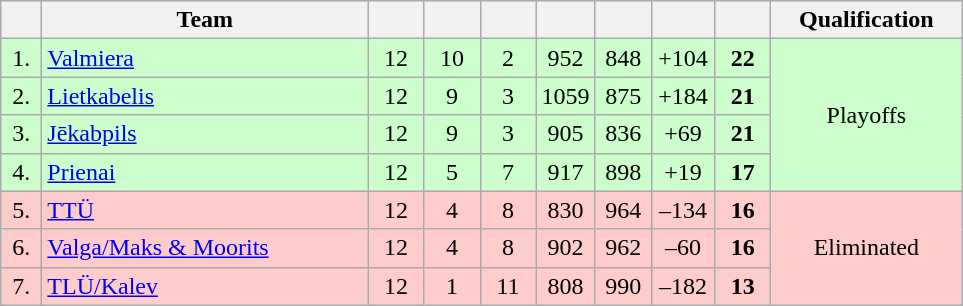<table class="wikitable" style="text-align: center;">
<tr>
<th width=20></th>
<th width=210>Team</th>
<th width=30></th>
<th width=30></th>
<th width=30></th>
<th width=30></th>
<th width=30></th>
<th width=35></th>
<th width=30></th>
<th width=120>Qualification</th>
</tr>
<tr bgcolor=#CCFFCC>
<td>1.</td>
<td align="left"> <a href='#'>Valmiera</a></td>
<td>12</td>
<td>10</td>
<td>2</td>
<td>952</td>
<td>848</td>
<td>+104</td>
<td><strong>22</strong></td>
<td rowspan=4 align="center">Playoffs</td>
</tr>
<tr bgcolor=#CCFFCC>
<td>2.</td>
<td align="left"> <a href='#'>Lietkabelis</a></td>
<td>12</td>
<td>9</td>
<td>3</td>
<td>1059</td>
<td>875</td>
<td>+184</td>
<td><strong>21</strong></td>
</tr>
<tr bgcolor=#CCFFCC>
<td>3.</td>
<td align="left"> <a href='#'>Jēkabpils</a></td>
<td>12</td>
<td>9</td>
<td>3</td>
<td>905</td>
<td>836</td>
<td>+69</td>
<td><strong>21</strong></td>
</tr>
<tr bgcolor=#CCFFCC>
<td>4.</td>
<td align="left"> <a href='#'>Prienai</a></td>
<td>12</td>
<td>5</td>
<td>7</td>
<td>917</td>
<td>898</td>
<td>+19</td>
<td><strong>17</strong></td>
</tr>
<tr bgcolor=#FFCCCC>
<td>5.</td>
<td align="left"> <a href='#'>TTÜ</a></td>
<td>12</td>
<td>4</td>
<td>8</td>
<td>830</td>
<td>964</td>
<td>–134</td>
<td><strong>16</strong></td>
<td rowspan=3 align"center">Eliminated</td>
</tr>
<tr bgcolor=#FFCCCC>
<td>6.</td>
<td align="left"> <a href='#'>Valga/Maks & Moorits</a></td>
<td>12</td>
<td>4</td>
<td>8</td>
<td>902</td>
<td>962</td>
<td>–60</td>
<td><strong>16</strong></td>
</tr>
<tr bgcolor=#FFCCCC>
<td>7.</td>
<td align="left"> <a href='#'>TLÜ/Kalev</a></td>
<td>12</td>
<td>1</td>
<td>11</td>
<td>808</td>
<td>990</td>
<td>–182</td>
<td><strong>13</strong></td>
</tr>
</table>
